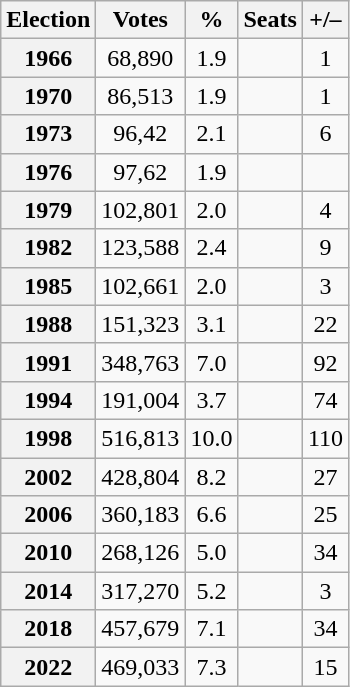<table class="wikitable" style="text-align:center;">
<tr>
<th rowspan=1>Election</th>
<th colspan=1>Votes</th>
<th colspan=1>%</th>
<th rowspan=1>Seats</th>
<th rowspan=1>+/–</th>
</tr>
<tr>
<th><strong>1966</strong></th>
<td>68,890</td>
<td>1.9</td>
<td></td>
<td> 1</td>
</tr>
<tr>
<th><strong>1970</strong></th>
<td>86,513</td>
<td>1.9</td>
<td></td>
<td> 1</td>
</tr>
<tr>
<th><strong>1973</strong></th>
<td>96,42</td>
<td>2.1</td>
<td></td>
<td> 6</td>
</tr>
<tr>
<th><strong>1976</strong></th>
<td>97,62</td>
<td>1.9</td>
<td></td>
<td></td>
</tr>
<tr>
<th><strong>1979</strong></th>
<td>102,801</td>
<td>2.0</td>
<td></td>
<td> 4</td>
</tr>
<tr>
<th><strong>1982</strong></th>
<td>123,588</td>
<td>2.4</td>
<td></td>
<td> 9</td>
</tr>
<tr>
<th><strong>1985</strong></th>
<td>102,661</td>
<td>2.0</td>
<td></td>
<td> 3</td>
</tr>
<tr>
<th><strong>1988</strong></th>
<td>151,323</td>
<td>3.1</td>
<td></td>
<td> 22</td>
</tr>
<tr>
<th><strong>1991</strong></th>
<td>348,763</td>
<td>7.0</td>
<td></td>
<td> 92</td>
</tr>
<tr>
<th><strong>1994</strong></th>
<td>191,004</td>
<td>3.7</td>
<td></td>
<td> 74</td>
</tr>
<tr>
<th><strong>1998</strong></th>
<td>516,813</td>
<td>10.0</td>
<td></td>
<td> 110</td>
</tr>
<tr>
<th><strong>2002</strong></th>
<td>428,804</td>
<td>8.2</td>
<td></td>
<td> 27</td>
</tr>
<tr>
<th><strong>2006</strong></th>
<td>360,183</td>
<td>6.6</td>
<td></td>
<td> 25</td>
</tr>
<tr>
<th><strong>2010</strong></th>
<td>268,126</td>
<td>5.0</td>
<td></td>
<td> 34</td>
</tr>
<tr>
<th><strong>2014</strong></th>
<td>317,270</td>
<td>5.2</td>
<td></td>
<td> 3</td>
</tr>
<tr>
<th><strong>2018</strong></th>
<td>457,679</td>
<td>7.1</td>
<td></td>
<td> 34</td>
</tr>
<tr>
<th><strong>2022</strong></th>
<td>469,033</td>
<td>7.3</td>
<td></td>
<td> 15</td>
</tr>
</table>
